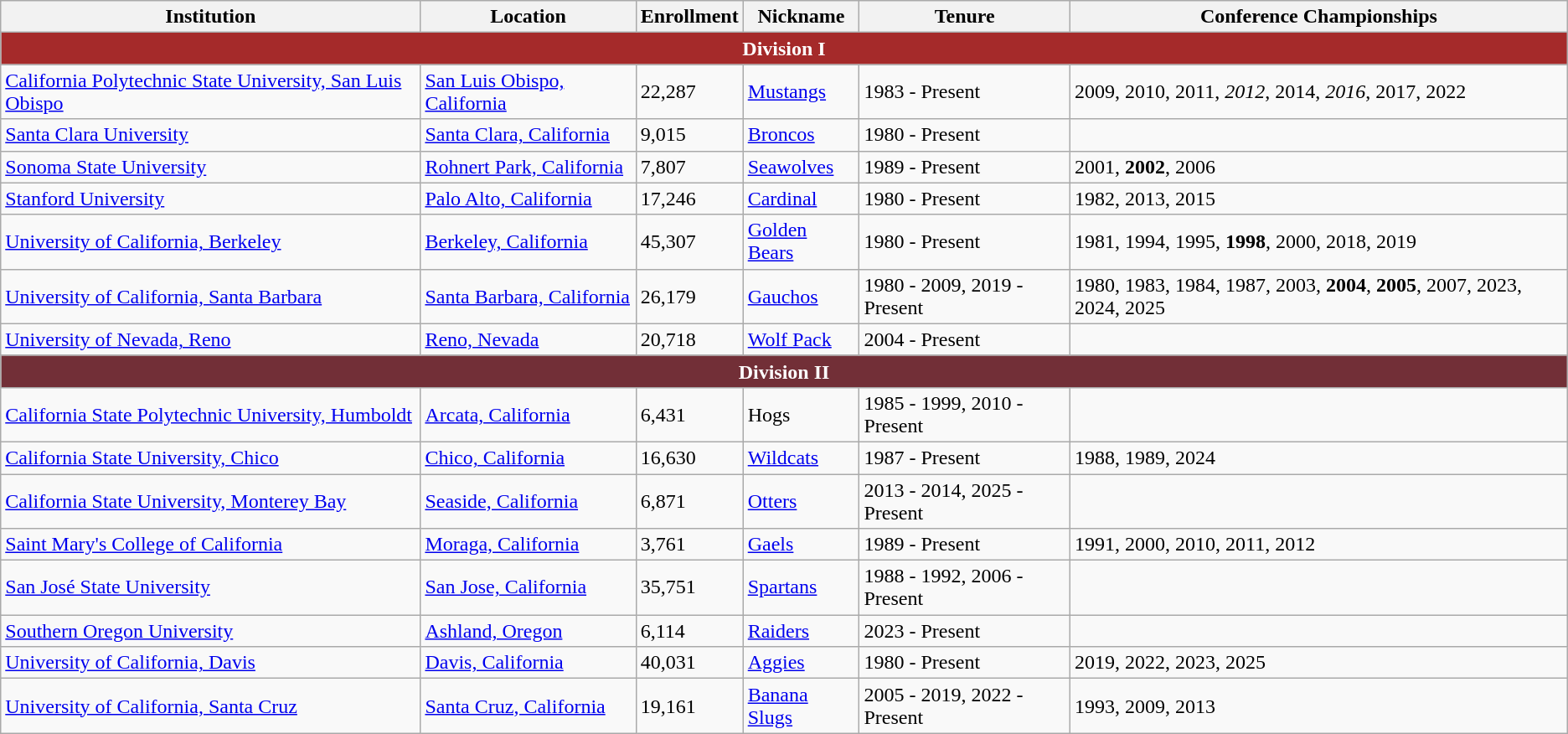<table class="wikitable">
<tr>
<th>Institution</th>
<th>Location</th>
<th>Enrollment</th>
<th>Nickname</th>
<th>Tenure</th>
<th>Conference Championships</th>
</tr>
<tr>
<th colspan="6" style="background:#A52A2A; color:white;">Division I</th>
</tr>
<tr>
<td><a href='#'>California Polytechnic State University, San Luis Obispo</a></td>
<td><a href='#'>San Luis Obispo, California</a></td>
<td>22,287</td>
<td><a href='#'>Mustangs</a></td>
<td>1983 - Present</td>
<td>2009, 2010, 2011, <em>2012</em>, 2014, <em>2016</em>, 2017, 2022</td>
</tr>
<tr>
<td><a href='#'>Santa Clara University</a></td>
<td><a href='#'>Santa Clara, California</a></td>
<td>9,015</td>
<td><a href='#'>Broncos</a></td>
<td>1980 - Present</td>
<td></td>
</tr>
<tr>
<td><a href='#'>Sonoma State University</a></td>
<td><a href='#'>Rohnert Park, California</a></td>
<td>7,807</td>
<td><a href='#'>Seawolves</a></td>
<td>1989 - Present</td>
<td>2001, <strong>2002</strong>, 2006</td>
</tr>
<tr>
<td><a href='#'>Stanford University</a></td>
<td><a href='#'>Palo Alto, California</a></td>
<td>17,246</td>
<td><a href='#'>Cardinal</a></td>
<td>1980 - Present</td>
<td>1982, 2013, 2015</td>
</tr>
<tr>
<td><a href='#'>University of California, Berkeley</a></td>
<td><a href='#'>Berkeley, California</a></td>
<td>45,307</td>
<td><a href='#'>Golden Bears</a></td>
<td>1980 - Present</td>
<td>1981, 1994, 1995, <strong>1998</strong>, 2000, 2018, 2019</td>
</tr>
<tr>
<td><a href='#'>University of California, Santa Barbara</a></td>
<td><a href='#'>Santa Barbara, California</a></td>
<td>26,179</td>
<td><a href='#'>Gauchos</a></td>
<td>1980 - 2009, 2019 - Present</td>
<td>1980, 1983, 1984, 1987, 2003, <strong>2004</strong>, <strong>2005</strong>, 2007, 2023, 2024, 2025</td>
</tr>
<tr>
<td><a href='#'>University of Nevada, Reno</a></td>
<td><a href='#'>Reno, Nevada</a></td>
<td>20,718</td>
<td><a href='#'>Wolf Pack</a></td>
<td>2004 - Present</td>
<td></td>
</tr>
<tr>
<th colspan="6" style="background:#722F37; color:white;">Division II</th>
</tr>
<tr>
<td><a href='#'>California State Polytechnic University, Humboldt</a></td>
<td><a href='#'>Arcata, California</a></td>
<td>6,431</td>
<td>Hogs</td>
<td>1985 - 1999, 2010 - Present</td>
<td></td>
</tr>
<tr>
<td><a href='#'>California State University, Chico</a></td>
<td><a href='#'>Chico, California</a></td>
<td>16,630</td>
<td><a href='#'>Wildcats</a></td>
<td>1987 - Present</td>
<td>1988, 1989, 2024</td>
</tr>
<tr>
<td><a href='#'>California State University, Monterey Bay</a></td>
<td><a href='#'>Seaside, California</a></td>
<td>6,871</td>
<td><a href='#'>Otters</a></td>
<td>2013 - 2014, 2025 - Present</td>
<td></td>
</tr>
<tr>
<td><a href='#'>Saint Mary's College of California</a></td>
<td><a href='#'>Moraga, California</a></td>
<td>3,761</td>
<td><a href='#'>Gaels</a></td>
<td>1989 - Present</td>
<td>1991, 2000, 2010, 2011, 2012</td>
</tr>
<tr>
<td><a href='#'>San José State University</a></td>
<td><a href='#'>San Jose, California</a></td>
<td>35,751</td>
<td><a href='#'>Spartans</a></td>
<td>1988 - 1992, 2006 - Present</td>
<td></td>
</tr>
<tr>
<td><a href='#'>Southern Oregon University</a></td>
<td><a href='#'>Ashland, Oregon</a></td>
<td>6,114</td>
<td><a href='#'>Raiders</a></td>
<td>2023 - Present</td>
<td></td>
</tr>
<tr>
<td><a href='#'>University of California, Davis</a></td>
<td><a href='#'>Davis, California</a></td>
<td>40,031</td>
<td><a href='#'>Aggies</a></td>
<td>1980 - Present</td>
<td>2019, 2022, 2023, 2025</td>
</tr>
<tr>
<td><a href='#'>University of California, Santa Cruz</a></td>
<td><a href='#'>Santa Cruz, California</a></td>
<td>19,161</td>
<td><a href='#'>Banana Slugs</a></td>
<td>2005 - 2019, 2022 - Present</td>
<td>1993, 2009, 2013</td>
</tr>
</table>
